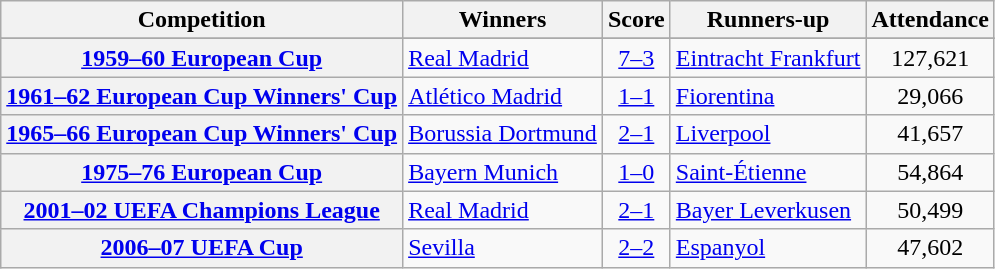<table class="wikitable plainrowheaders sortable" style="text-font-size:90%">
<tr>
<th scope="col">Competition</th>
<th scope="col">Winners</th>
<th scope="col">Score</th>
<th scope="col">Runners-up</th>
<th scope="col">Attendance</th>
</tr>
<tr>
</tr>
<tr>
<th scope="row" style="text-align:center"><a href='#'>1959–60 European Cup</a></th>
<td> <a href='#'>Real Madrid</a></td>
<td align=center><a href='#'>7–3</a></td>
<td> <a href='#'>Eintracht Frankfurt</a></td>
<td align=center>127,621</td>
</tr>
<tr>
<th scope=row style="text-align:center"><a href='#'>1961–62 European Cup Winners' Cup</a></th>
<td> <a href='#'>Atlético Madrid</a></td>
<td align=center><a href='#'>1–1</a></td>
<td> <a href='#'>Fiorentina</a></td>
<td align=center>29,066</td>
</tr>
<tr>
<th scope=row style="text-align:center"><a href='#'>1965–66 European Cup Winners' Cup</a></th>
<td> <a href='#'>Borussia Dortmund</a></td>
<td align=center><a href='#'>2–1</a></td>
<td> <a href='#'>Liverpool</a></td>
<td align=center>41,657</td>
</tr>
<tr>
<th scope="row" style="text-align:center"><a href='#'>1975–76 European Cup</a></th>
<td> <a href='#'>Bayern Munich</a></td>
<td align=center><a href='#'>1–0</a></td>
<td> <a href='#'>Saint-Étienne</a></td>
<td align=center>54,864</td>
</tr>
<tr>
<th scope="row" style="text-align:center"><a href='#'>2001–02 UEFA Champions League</a></th>
<td> <a href='#'>Real Madrid</a></td>
<td align=center><a href='#'>2–1</a></td>
<td> <a href='#'>Bayer Leverkusen</a></td>
<td align=center>50,499</td>
</tr>
<tr>
<th scope="row" style="text-align:center"><a href='#'>2006–07 UEFA Cup</a></th>
<td> <a href='#'>Sevilla</a></td>
<td align=center><a href='#'>2–2</a></td>
<td> <a href='#'>Espanyol</a></td>
<td align=center>47,602</td>
</tr>
</table>
